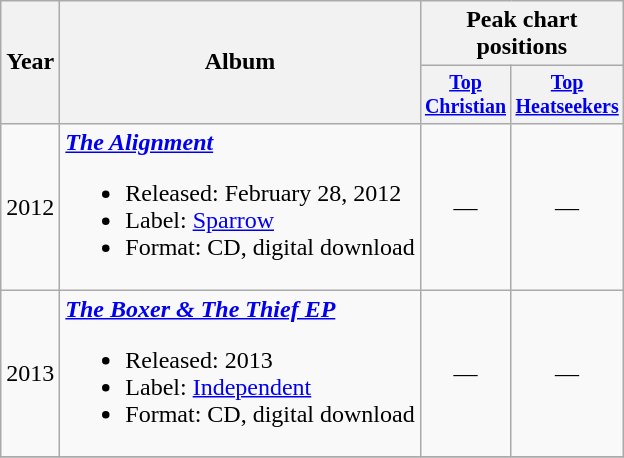<table class="wikitable" style="text-align:center;">
<tr>
<th rowspan="2">Year</th>
<th rowspan="2">Album</th>
<th colspan="3">Peak chart positions</th>
</tr>
<tr style="font-size:smaller;">
<th width="40"><a href='#'>Top<br>Christian</a></th>
<th width="40"><a href='#'>Top<br>Heatseekers</a></th>
</tr>
<tr>
<td>2012</td>
<td align="left"><strong><em><a href='#'>The Alignment</a></em></strong><br><ul><li>Released: February 28, 2012</li><li>Label: <a href='#'>Sparrow</a></li><li>Format: CD, digital download</li></ul></td>
<td>—</td>
<td>—</td>
</tr>
<tr>
<td>2013</td>
<td align="left"><strong><em><a href='#'>The Boxer & The Thief EP</a></em></strong><br><ul><li>Released: 2013</li><li>Label: <a href='#'>Independent</a></li><li>Format: CD, digital download</li></ul></td>
<td>—</td>
<td>—</td>
</tr>
<tr>
</tr>
</table>
